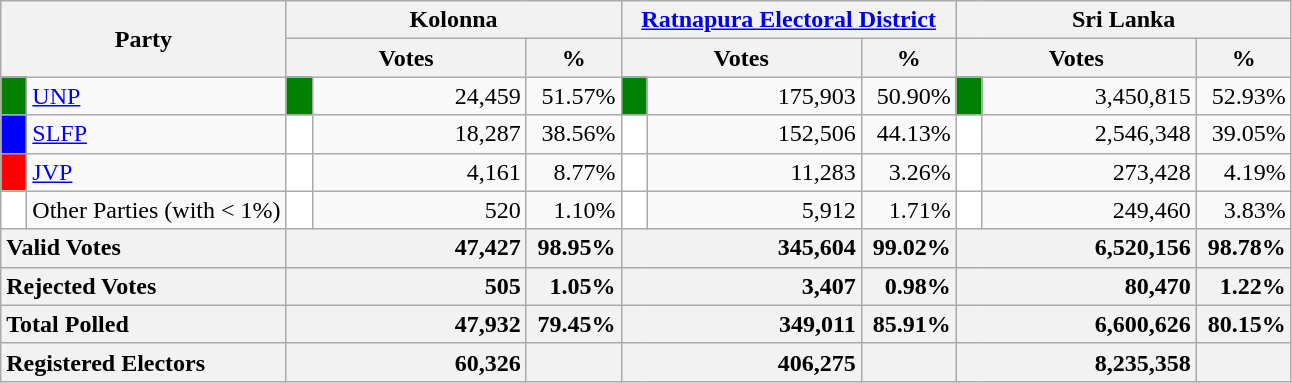<table class="wikitable">
<tr>
<th colspan="2" width="144px"rowspan="2">Party</th>
<th colspan="3" width="216px">Kolonna</th>
<th colspan="3" width="216px"><a href='#'>Ratnapura Electoral District</a></th>
<th colspan="3" width="216px">Sri Lanka</th>
</tr>
<tr>
<th colspan="2" width="144px">Votes</th>
<th>%</th>
<th colspan="2" width="144px">Votes</th>
<th>%</th>
<th colspan="2" width="144px">Votes</th>
<th>%</th>
</tr>
<tr>
<td style="background-color:green;" width="10px"></td>
<td style="text-align:left;"><a href='#'>UNP</a></td>
<td style="background-color:green;" width="10px"></td>
<td style="text-align:right;">24,459</td>
<td style="text-align:right;">51.57%</td>
<td style="background-color:green;" width="10px"></td>
<td style="text-align:right;">175,903</td>
<td style="text-align:right;">50.90%</td>
<td style="background-color:green;" width="10px"></td>
<td style="text-align:right;">3,450,815</td>
<td style="text-align:right;">52.93%</td>
</tr>
<tr>
<td style="background-color:blue;" width="10px"></td>
<td style="text-align:left;"><a href='#'>SLFP</a></td>
<td style="background-color:white;" width="10px"></td>
<td style="text-align:right;">18,287</td>
<td style="text-align:right;">38.56%</td>
<td style="background-color:white;" width="10px"></td>
<td style="text-align:right;">152,506</td>
<td style="text-align:right;">44.13%</td>
<td style="background-color:white;" width="10px"></td>
<td style="text-align:right;">2,546,348</td>
<td style="text-align:right;">39.05%</td>
</tr>
<tr>
<td style="background-color:red;" width="10px"></td>
<td style="text-align:left;"><a href='#'>JVP</a></td>
<td style="background-color:white;" width="10px"></td>
<td style="text-align:right;">4,161</td>
<td style="text-align:right;">8.77%</td>
<td style="background-color:white;" width="10px"></td>
<td style="text-align:right;">11,283</td>
<td style="text-align:right;">3.26%</td>
<td style="background-color:white;" width="10px"></td>
<td style="text-align:right;">273,428</td>
<td style="text-align:right;">4.19%</td>
</tr>
<tr>
<td style="background-color:white;" width="10px"></td>
<td style="text-align:left;">Other Parties (with < 1%)</td>
<td style="background-color:white;" width="10px"></td>
<td style="text-align:right;">520</td>
<td style="text-align:right;">1.10%</td>
<td style="background-color:white;" width="10px"></td>
<td style="text-align:right;">5,912</td>
<td style="text-align:right;">1.71%</td>
<td style="background-color:white;" width="10px"></td>
<td style="text-align:right;">249,460</td>
<td style="text-align:right;">3.83%</td>
</tr>
<tr>
<th colspan="2" width="144px"style="text-align:left;">Valid Votes</th>
<th style="text-align:right;"colspan="2" width="144px">47,427</th>
<th style="text-align:right;">98.95%</th>
<th style="text-align:right;"colspan="2" width="144px">345,604</th>
<th style="text-align:right;">99.02%</th>
<th style="text-align:right;"colspan="2" width="144px">6,520,156</th>
<th style="text-align:right;">98.78%</th>
</tr>
<tr>
<th colspan="2" width="144px"style="text-align:left;">Rejected Votes</th>
<th style="text-align:right;"colspan="2" width="144px">505</th>
<th style="text-align:right;">1.05%</th>
<th style="text-align:right;"colspan="2" width="144px">3,407</th>
<th style="text-align:right;">0.98%</th>
<th style="text-align:right;"colspan="2" width="144px">80,470</th>
<th style="text-align:right;">1.22%</th>
</tr>
<tr>
<th colspan="2" width="144px"style="text-align:left;">Total Polled</th>
<th style="text-align:right;"colspan="2" width="144px">47,932</th>
<th style="text-align:right;">79.45%</th>
<th style="text-align:right;"colspan="2" width="144px">349,011</th>
<th style="text-align:right;">85.91%</th>
<th style="text-align:right;"colspan="2" width="144px">6,600,626</th>
<th style="text-align:right;">80.15%</th>
</tr>
<tr>
<th colspan="2" width="144px"style="text-align:left;">Registered Electors</th>
<th style="text-align:right;"colspan="2" width="144px">60,326</th>
<th></th>
<th style="text-align:right;"colspan="2" width="144px">406,275</th>
<th></th>
<th style="text-align:right;"colspan="2" width="144px">8,235,358</th>
<th></th>
</tr>
</table>
